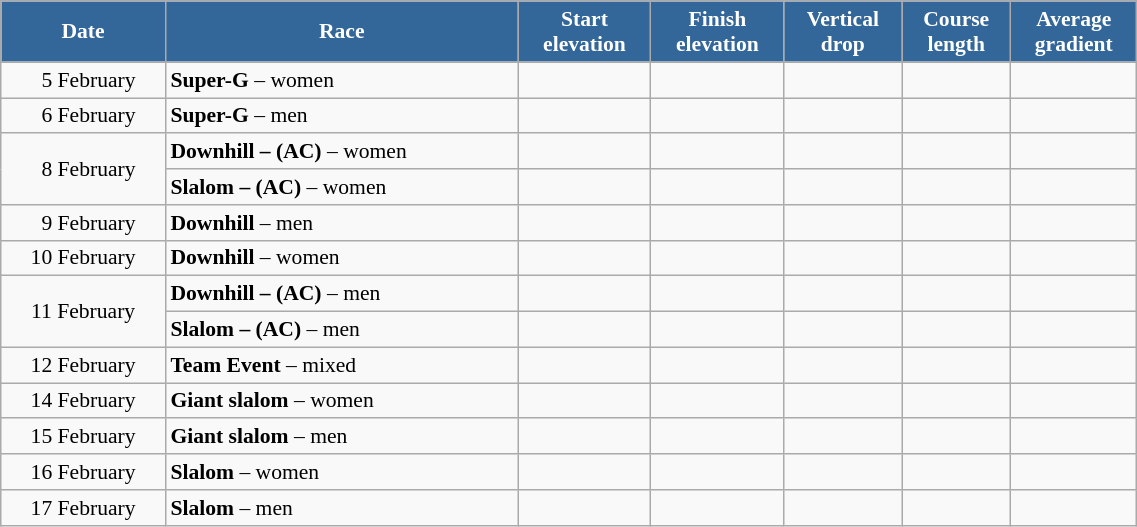<table class="wikitable centre" style="font-size:90%; text-align: center;" width="60%">
<tr>
<th scope="col" style="color:white; background-color:#369;"><strong>Date</strong></th>
<th scope="col" style="color:white; background-color:#369;"><strong>Race</strong></th>
<th scope="col" style="color:white; background-color:#369;"><strong>Start<br>elevation</strong></th>
<th scope="col" style="color:white; background-color:#369;"><strong>Finish<br>elevation</strong></th>
<th scope="col" style="color:white; background-color:#369;"><strong>Vertical<br>drop</strong></th>
<th scope="col" style="color:white; background-color:#369;"><strong>Course<br>length</strong></th>
<th scope="col" style="color:white; background-color:#369;"><strong>Average<br>gradient</strong></th>
</tr>
<tr>
<td>  5 February</td>
<td align=left><strong>Super-G</strong> – women</td>
<td></td>
<td></td>
<td></td>
<td></td>
<td align=center></td>
</tr>
<tr>
<td>  6 February</td>
<td align=left><strong>Super-G</strong> – men</td>
<td></td>
<td></td>
<td></td>
<td></td>
<td align=center></td>
</tr>
<tr>
<td rowspan=2>  8 February</td>
<td align=left><strong>Downhill – (AC)</strong> – women</td>
<td></td>
<td></td>
<td></td>
<td></td>
<td align=center></td>
</tr>
<tr>
<td align=left><strong>Slalom – (AC)</strong> – women</td>
<td></td>
<td></td>
<td></td>
<td></td>
<td></td>
</tr>
<tr>
<td>  9 February</td>
<td align=left><strong>Downhill</strong> – men</td>
<td></td>
<td></td>
<td></td>
<td></td>
<td align=center></td>
</tr>
<tr>
<td>10 February</td>
<td align=left><strong>Downhill</strong> – women</td>
<td></td>
<td></td>
<td></td>
<td></td>
<td align=center></td>
</tr>
<tr>
<td rowspan=2>11 February</td>
<td align=left><strong>Downhill – (AC)</strong> – men</td>
<td></td>
<td></td>
<td></td>
<td></td>
<td align=center></td>
</tr>
<tr>
<td align=left><strong>Slalom – (AC)</strong> – men</td>
<td></td>
<td></td>
<td></td>
<td></td>
<td></td>
</tr>
<tr>
<td>12 February</td>
<td align=left><strong>Team Event</strong> – mixed</td>
<td></td>
<td></td>
<td></td>
<td></td>
<td></td>
</tr>
<tr>
<td>14 February</td>
<td align=left><strong>Giant slalom</strong> – women</td>
<td></td>
<td></td>
<td></td>
<td></td>
<td></td>
</tr>
<tr>
<td>15 February</td>
<td align=left><strong>Giant slalom</strong> – men</td>
<td></td>
<td></td>
<td></td>
<td></td>
<td align=center></td>
</tr>
<tr>
<td>16 February</td>
<td align=left><strong>Slalom</strong> – women</td>
<td></td>
<td></td>
<td>   </td>
<td></td>
<td align=center></td>
</tr>
<tr>
<td>17 February</td>
<td align=left><strong>Slalom</strong> – men</td>
<td></td>
<td></td>
<td>   </td>
<td></td>
<td align=center></td>
</tr>
</table>
